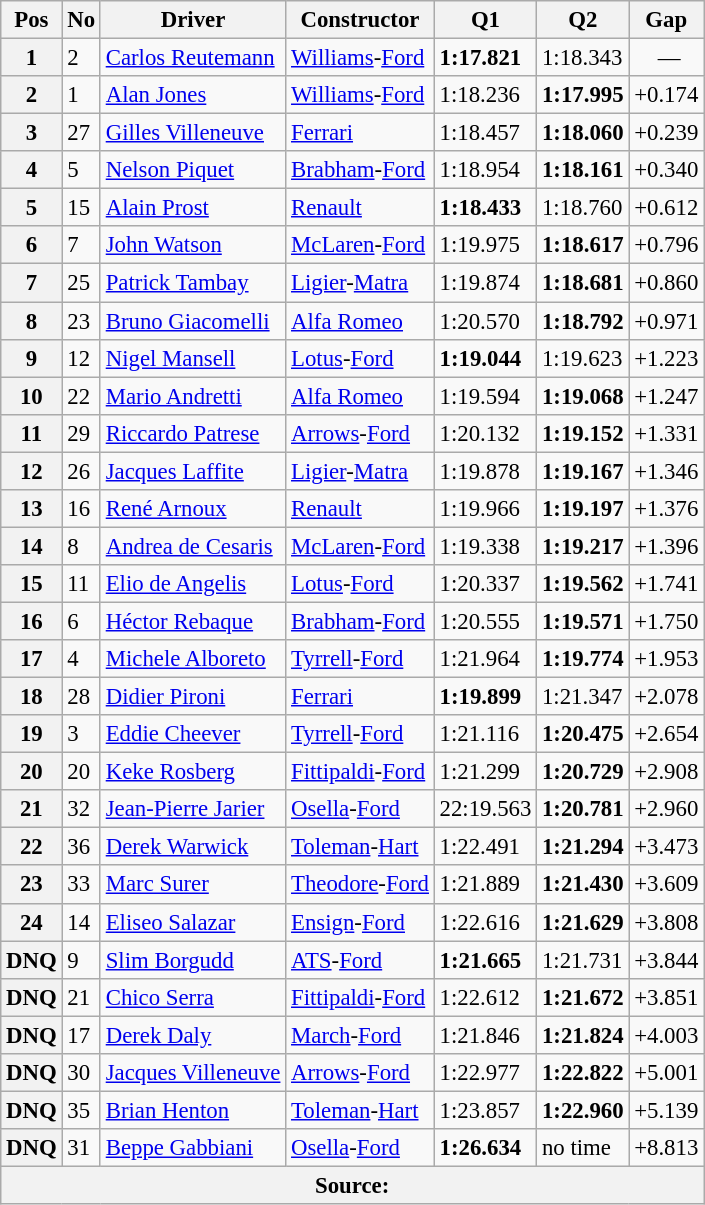<table class="wikitable sortable" style="font-size: 95%;">
<tr>
<th>Pos</th>
<th>No</th>
<th>Driver</th>
<th>Constructor</th>
<th>Q1</th>
<th>Q2</th>
<th>Gap</th>
</tr>
<tr>
<th>1</th>
<td>2</td>
<td> <a href='#'>Carlos Reutemann</a></td>
<td><a href='#'>Williams</a>-<a href='#'>Ford</a></td>
<td><strong>1:17.821</strong></td>
<td>1:18.343</td>
<td style="text-align: center"> —</td>
</tr>
<tr>
<th>2</th>
<td>1</td>
<td> <a href='#'>Alan Jones</a></td>
<td><a href='#'>Williams</a>-<a href='#'>Ford</a></td>
<td>1:18.236</td>
<td><strong>1:17.995</strong></td>
<td>+0.174</td>
</tr>
<tr>
<th>3</th>
<td>27</td>
<td> <a href='#'>Gilles Villeneuve</a></td>
<td><a href='#'>Ferrari</a></td>
<td>1:18.457</td>
<td><strong>1:18.060</strong></td>
<td>+0.239</td>
</tr>
<tr>
<th>4</th>
<td>5</td>
<td> <a href='#'>Nelson Piquet</a></td>
<td><a href='#'>Brabham</a>-<a href='#'>Ford</a></td>
<td>1:18.954</td>
<td><strong>1:18.161</strong></td>
<td>+0.340</td>
</tr>
<tr>
<th>5</th>
<td>15</td>
<td> <a href='#'>Alain Prost</a></td>
<td><a href='#'>Renault</a></td>
<td><strong>1:18.433</strong></td>
<td>1:18.760</td>
<td>+0.612</td>
</tr>
<tr>
<th>6</th>
<td>7</td>
<td> <a href='#'>John Watson</a></td>
<td><a href='#'>McLaren</a>-<a href='#'>Ford</a></td>
<td>1:19.975</td>
<td><strong>1:18.617</strong></td>
<td>+0.796</td>
</tr>
<tr>
<th>7</th>
<td>25</td>
<td> <a href='#'>Patrick Tambay</a></td>
<td><a href='#'>Ligier</a>-<a href='#'>Matra</a></td>
<td>1:19.874</td>
<td><strong>1:18.681</strong></td>
<td>+0.860</td>
</tr>
<tr>
<th>8</th>
<td>23</td>
<td> <a href='#'>Bruno Giacomelli</a></td>
<td><a href='#'>Alfa Romeo</a></td>
<td>1:20.570</td>
<td><strong>1:18.792</strong></td>
<td>+0.971</td>
</tr>
<tr>
<th>9</th>
<td>12</td>
<td> <a href='#'>Nigel Mansell</a></td>
<td><a href='#'>Lotus</a>-<a href='#'>Ford</a></td>
<td><strong>1:19.044</strong></td>
<td>1:19.623</td>
<td>+1.223</td>
</tr>
<tr>
<th>10</th>
<td>22</td>
<td> <a href='#'>Mario Andretti</a></td>
<td><a href='#'>Alfa Romeo</a></td>
<td>1:19.594</td>
<td><strong>1:19.068</strong></td>
<td>+1.247</td>
</tr>
<tr>
<th>11</th>
<td>29</td>
<td> <a href='#'>Riccardo Patrese</a></td>
<td><a href='#'>Arrows</a>-<a href='#'>Ford</a></td>
<td>1:20.132</td>
<td><strong>1:19.152</strong></td>
<td>+1.331</td>
</tr>
<tr>
<th>12</th>
<td>26</td>
<td> <a href='#'>Jacques Laffite</a></td>
<td><a href='#'>Ligier</a>-<a href='#'>Matra</a></td>
<td>1:19.878</td>
<td><strong>1:19.167</strong></td>
<td>+1.346</td>
</tr>
<tr>
<th>13</th>
<td>16</td>
<td> <a href='#'>René Arnoux</a></td>
<td><a href='#'>Renault</a></td>
<td>1:19.966</td>
<td><strong>1:19.197</strong></td>
<td>+1.376</td>
</tr>
<tr>
<th>14</th>
<td>8</td>
<td> <a href='#'>Andrea de Cesaris</a></td>
<td><a href='#'>McLaren</a>-<a href='#'>Ford</a></td>
<td>1:19.338</td>
<td><strong>1:19.217</strong></td>
<td>+1.396</td>
</tr>
<tr>
<th>15</th>
<td>11</td>
<td> <a href='#'>Elio de Angelis</a></td>
<td><a href='#'>Lotus</a>-<a href='#'>Ford</a></td>
<td>1:20.337</td>
<td><strong>1:19.562</strong></td>
<td>+1.741</td>
</tr>
<tr>
<th>16</th>
<td>6</td>
<td> <a href='#'>Héctor Rebaque</a></td>
<td><a href='#'>Brabham</a>-<a href='#'>Ford</a></td>
<td>1:20.555</td>
<td><strong>1:19.571</strong></td>
<td>+1.750</td>
</tr>
<tr>
<th>17</th>
<td>4</td>
<td> <a href='#'>Michele Alboreto</a></td>
<td><a href='#'>Tyrrell</a>-<a href='#'>Ford</a></td>
<td>1:21.964</td>
<td><strong>1:19.774</strong></td>
<td>+1.953</td>
</tr>
<tr>
<th>18</th>
<td>28</td>
<td> <a href='#'>Didier Pironi</a></td>
<td><a href='#'>Ferrari</a></td>
<td><strong>1:19.899</strong></td>
<td>1:21.347</td>
<td>+2.078</td>
</tr>
<tr>
<th>19</th>
<td>3</td>
<td> <a href='#'>Eddie Cheever</a></td>
<td><a href='#'>Tyrrell</a>-<a href='#'>Ford</a></td>
<td>1:21.116</td>
<td><strong>1:20.475</strong></td>
<td>+2.654</td>
</tr>
<tr>
<th>20</th>
<td>20</td>
<td> <a href='#'>Keke Rosberg</a></td>
<td><a href='#'>Fittipaldi</a>-<a href='#'>Ford</a></td>
<td>1:21.299</td>
<td><strong>1:20.729</strong></td>
<td>+2.908</td>
</tr>
<tr>
<th>21</th>
<td>32</td>
<td> <a href='#'>Jean-Pierre Jarier</a></td>
<td><a href='#'>Osella</a>-<a href='#'>Ford</a></td>
<td>22:19.563</td>
<td><strong>1:20.781</strong></td>
<td>+2.960</td>
</tr>
<tr>
<th>22</th>
<td>36</td>
<td> <a href='#'>Derek Warwick</a></td>
<td><a href='#'>Toleman</a>-<a href='#'>Hart</a></td>
<td>1:22.491</td>
<td><strong>1:21.294</strong></td>
<td>+3.473</td>
</tr>
<tr>
<th>23</th>
<td>33</td>
<td> <a href='#'>Marc Surer</a></td>
<td><a href='#'>Theodore</a>-<a href='#'>Ford</a></td>
<td>1:21.889</td>
<td><strong>1:21.430</strong></td>
<td>+3.609</td>
</tr>
<tr>
<th>24</th>
<td>14</td>
<td> <a href='#'>Eliseo Salazar</a></td>
<td><a href='#'>Ensign</a>-<a href='#'>Ford</a></td>
<td>1:22.616</td>
<td><strong>1:21.629</strong></td>
<td>+3.808</td>
</tr>
<tr>
<th>DNQ</th>
<td>9</td>
<td> <a href='#'>Slim Borgudd</a></td>
<td><a href='#'>ATS</a>-<a href='#'>Ford</a></td>
<td><strong>1:21.665</strong></td>
<td>1:21.731</td>
<td>+3.844</td>
</tr>
<tr>
<th>DNQ</th>
<td>21</td>
<td> <a href='#'>Chico Serra</a></td>
<td><a href='#'>Fittipaldi</a>-<a href='#'>Ford</a></td>
<td>1:22.612</td>
<td><strong>1:21.672</strong></td>
<td>+3.851</td>
</tr>
<tr>
<th>DNQ</th>
<td>17</td>
<td> <a href='#'>Derek Daly</a></td>
<td><a href='#'>March</a>-<a href='#'>Ford</a></td>
<td>1:21.846</td>
<td><strong>1:21.824</strong></td>
<td>+4.003</td>
</tr>
<tr>
<th>DNQ</th>
<td>30</td>
<td> <a href='#'>Jacques Villeneuve</a></td>
<td><a href='#'>Arrows</a>-<a href='#'>Ford</a></td>
<td>1:22.977</td>
<td><strong>1:22.822</strong></td>
<td>+5.001</td>
</tr>
<tr>
<th>DNQ</th>
<td>35</td>
<td> <a href='#'>Brian Henton</a></td>
<td><a href='#'>Toleman</a>-<a href='#'>Hart</a></td>
<td>1:23.857</td>
<td><strong>1:22.960</strong></td>
<td>+5.139</td>
</tr>
<tr>
<th>DNQ</th>
<td>31</td>
<td> <a href='#'>Beppe Gabbiani</a></td>
<td><a href='#'>Osella</a>-<a href='#'>Ford</a></td>
<td><strong>1:26.634</strong></td>
<td>no time</td>
<td>+8.813</td>
</tr>
<tr>
<th colspan="7" style="text-align: center">Source:</th>
</tr>
</table>
